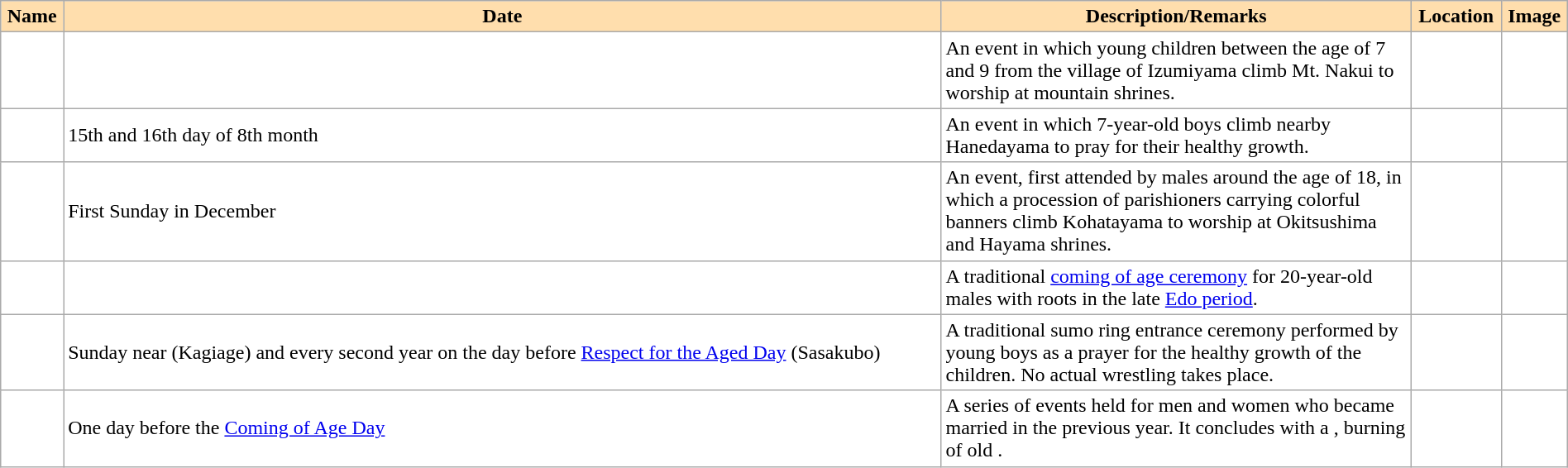<table class="wikitable sortable" width="100%" style="background:#ffffff;">
<tr>
<th align="left" style="background:#ffdead;">Name</th>
<th align="left" style="background:#ffdead;">Date</th>
<th align="left" style="background:#ffdead;" width=30%>Description/Remarks</th>
<th style="background:#ffdead;">Location</th>
<th align="left" style="background:#ffdead;" class="unsortable">Image</th>
</tr>
<tr>
<td></td>
<td></td>
<td>An event in which young children between the age of 7 and 9 from the village of Izumiyama climb Mt. Nakui to worship at mountain shrines.</td>
<td></td>
<td></td>
</tr>
<tr>
<td></td>
<td>15th and 16th day of 8th month</td>
<td>An event in which 7-year-old boys climb nearby Hanedayama to pray for their healthy growth.</td>
<td></td>
<td></td>
</tr>
<tr>
<td></td>
<td>First Sunday in December</td>
<td>An event, first attended by males around the age of 18, in which a procession of parishioners carrying colorful banners climb Kohatayama to worship at Okitsushima and Hayama shrines.</td>
<td></td>
<td></td>
</tr>
<tr>
<td></td>
<td></td>
<td>A traditional <a href='#'>coming of age ceremony</a> for 20-year-old males with roots in the late <a href='#'>Edo period</a>.</td>
<td></td>
<td></td>
</tr>
<tr>
<td></td>
<td>Sunday near  (Kagiage) and every second year on the day before <a href='#'>Respect for the Aged Day</a> (Sasakubo)</td>
<td>A traditional sumo ring entrance ceremony performed by young boys as a prayer for the healthy growth of the children. No actual wrestling takes place.</td>
<td></td>
<td></td>
</tr>
<tr>
<td></td>
<td>One day before the <a href='#'>Coming of Age Day</a></td>
<td>A series of events held for men and women who became married in the previous year. It concludes with a , burning of old .</td>
<td></td>
<td></td>
</tr>
</table>
